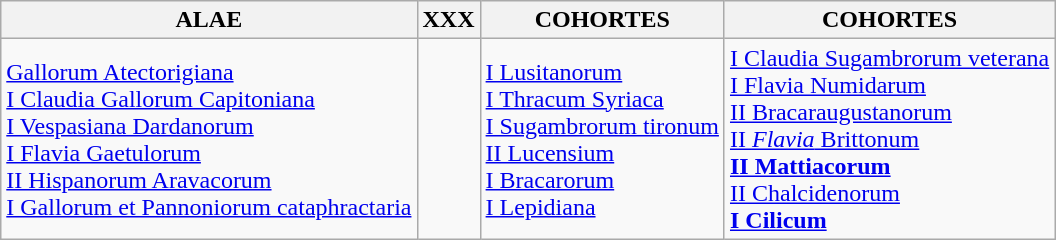<table class=wikitable>
<tr>
<th>ALAE</th>
<th>XXX</th>
<th>COHORTES</th>
<th>COHORTES</th>
</tr>
<tr>
<td><a href='#'>Gallorum Atectorigiana</a><br><a href='#'>I Claudia Gallorum Capitoniana</a><br><a href='#'>I Vespasiana Dardanorum</a><br><a href='#'>I Flavia Gaetulorum</a><br><a href='#'>II Hispanorum Aravacorum</a><br><a href='#'>I Gallorum et Pannoniorum cataphractaria</a></td>
<td></td>
<td><a href='#'>I Lusitanorum</a><br><a href='#'>I Thracum Syriaca</a><br><a href='#'>I Sugambrorum tironum</a><br><a href='#'>II Lucensium</a><br><a href='#'>I Bracarorum</a> <br><a href='#'>I Lepidiana</a> </td>
<td><a href='#'>I Claudia Sugambrorum veterana</a> <br><a href='#'>I Flavia Numidarum</a> <br><a href='#'>II Bracaraugustanorum</a> <br><a href='#'>II <em>Flavia</em> Brittonum</a> <br><strong><a href='#'>II Mattiacorum</a> </strong><br><a href='#'>II Chalcidenorum</a>  <br><strong><a href='#'>I Cilicum</a>   </strong></td>
</tr>
</table>
